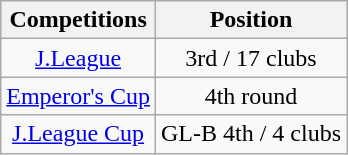<table class="wikitable" style="text-align:center;">
<tr>
<th>Competitions</th>
<th>Position</th>
</tr>
<tr>
<td><a href='#'>J.League</a></td>
<td>3rd / 17 clubs</td>
</tr>
<tr>
<td><a href='#'>Emperor's Cup</a></td>
<td>4th round</td>
</tr>
<tr>
<td><a href='#'>J.League Cup</a></td>
<td>GL-B 4th / 4 clubs</td>
</tr>
</table>
